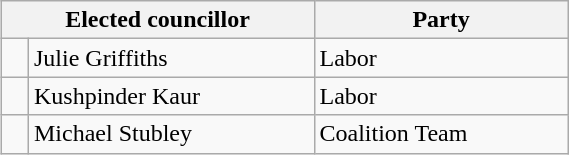<table class="wikitable" style="float:right;clear:right;width:30%">
<tr>
<th colspan="2">Elected councillor</th>
<th>Party</th>
</tr>
<tr>
<td> </td>
<td>Julie Griffiths</td>
<td>Labor</td>
</tr>
<tr>
<td> </td>
<td>Kushpinder Kaur</td>
<td>Labor</td>
</tr>
<tr>
<td> </td>
<td>Michael Stubley</td>
<td>Coalition Team</td>
</tr>
</table>
